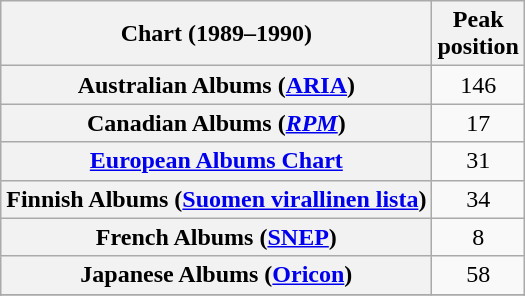<table class="wikitable sortable plainrowheaders">
<tr>
<th scope="col">Chart (1989–1990)</th>
<th scope="col">Peak<br>position</th>
</tr>
<tr>
<th scope="row">Australian Albums (<a href='#'>ARIA</a>)</th>
<td style="text-align:center;">146</td>
</tr>
<tr>
<th scope="row">Canadian Albums (<em><a href='#'>RPM</a></em>)</th>
<td style="text-align:center;">17</td>
</tr>
<tr>
<th scope="row"><a href='#'>European Albums Chart</a></th>
<td style="text-align:center;">31</td>
</tr>
<tr>
<th scope="row">Finnish Albums (<a href='#'>Suomen virallinen lista</a>)</th>
<td style="text-align:center;">34</td>
</tr>
<tr>
<th scope="row">French Albums (<a href='#'>SNEP</a>)</th>
<td style="text-align:center;">8</td>
</tr>
<tr>
<th scope="row">Japanese Albums (<a href='#'>Oricon</a>)</th>
<td style="text-align:center;">58</td>
</tr>
<tr>
</tr>
<tr>
</tr>
</table>
